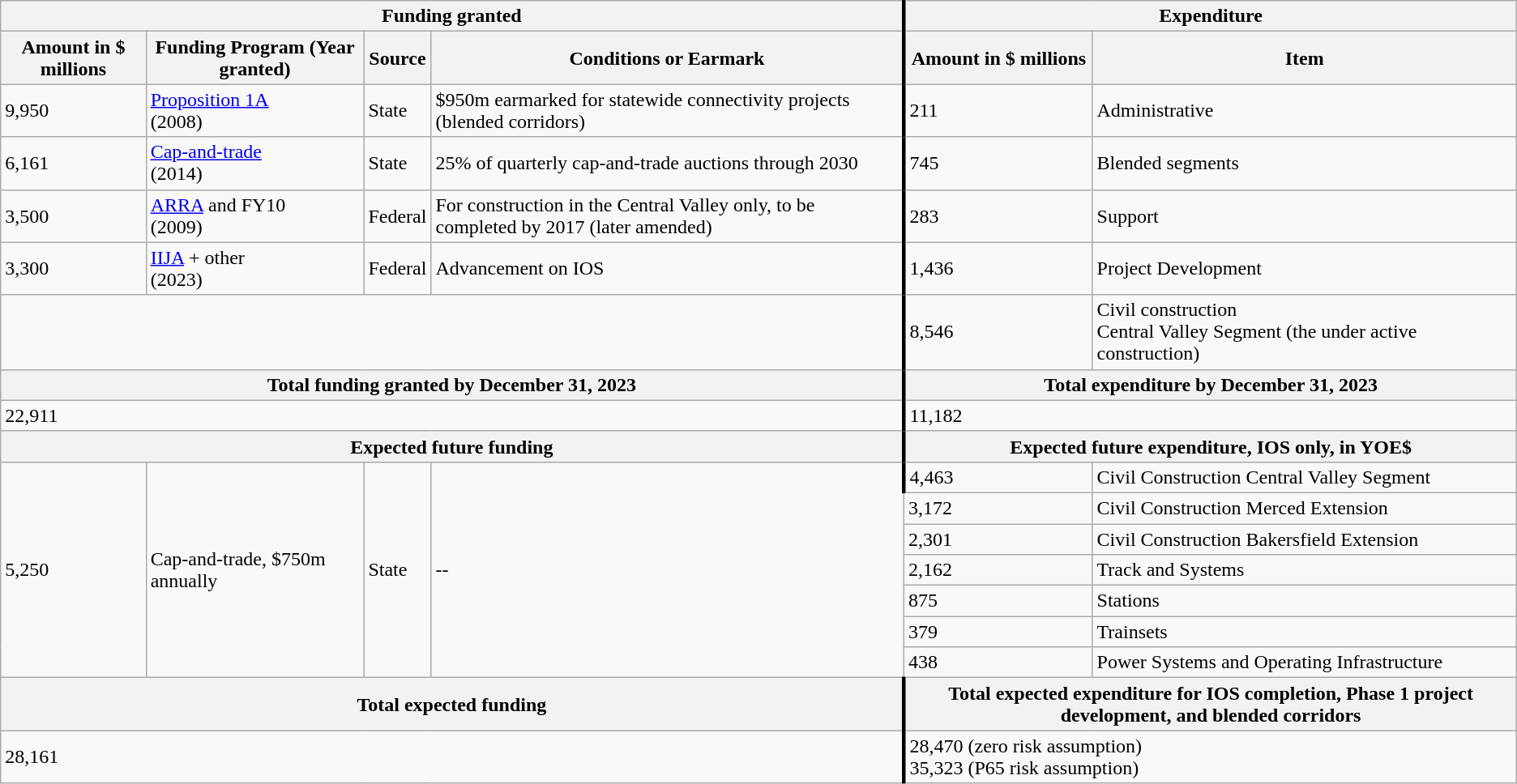<table class="wikitable">
<tr>
<th colspan="4">Funding granted</th>
<th colspan="2" style="border-left: 3px solid black">Expenditure</th>
</tr>
<tr>
<th>Amount in $ millions</th>
<th>Funding Program (Year granted)</th>
<th>Source</th>
<th>Conditions or Earmark</th>
<th style="border-left: 3px solid black">Amount in $ millions</th>
<th>Item</th>
</tr>
<tr>
<td>9,950</td>
<td><a href='#'>Proposition 1A</a> <br> (2008)</td>
<td>State</td>
<td>$950m earmarked for statewide connectivity projects (blended corridors)</td>
<td style="border-left: 3px solid black">211</td>
<td>Administrative</td>
</tr>
<tr>
<td>6,161</td>
<td><a href='#'>Cap-and-trade</a> <br> (2014)</td>
<td>State</td>
<td>25% of quarterly cap-and-trade auctions through 2030</td>
<td style="border-left: 3px solid black">745</td>
<td>Blended segments</td>
</tr>
<tr>
<td>3,500</td>
<td><a href='#'>ARRA</a> and FY10 <br> (2009)</td>
<td>Federal</td>
<td>For construction in the Central Valley only, to be completed by 2017 (later amended)</td>
<td style="border-left: 3px solid black">283</td>
<td>Support</td>
</tr>
<tr>
<td>3,300</td>
<td><a href='#'> IIJA</a> + other <br> (2023)</td>
<td>Federal</td>
<td>Advancement on IOS</td>
<td style="border-left: 3px solid black">1,436</td>
<td>Project Development</td>
</tr>
<tr>
<td colspan="4"></td>
<td style="border-left: 3px solid black">8,546</td>
<td>Civil construction <br> Central Valley Segment (the  under active construction)</td>
</tr>
<tr>
<th colspan="4">Total funding granted by December 31, 2023</th>
<th colspan="2" style="border-left: 3px solid black">Total expenditure by December 31, 2023</th>
</tr>
<tr>
<td colspan="4">22,911</td>
<td colspan="2" style="border-left: 3px solid black">11,182</td>
</tr>
<tr>
<th colspan="4">Expected future funding</th>
<th colspan="2" style="border-left: 3px solid black">Expected future expenditure, IOS only, in YOE$</th>
</tr>
<tr>
<td rowspan="7">5,250</td>
<td rowspan="7">Cap-and-trade, $750m annually</td>
<td rowspan="7">State</td>
<td rowspan="7">--</td>
<td style="border-left: 3px solid black">4,463</td>
<td>Civil Construction Central Valley Segment</td>
</tr>
<tr>
<td>3,172</td>
<td>Civil Construction Merced Extension</td>
</tr>
<tr>
<td>2,301</td>
<td>Civil Construction Bakersfield Extension</td>
</tr>
<tr>
<td>2,162</td>
<td>Track and Systems</td>
</tr>
<tr>
<td>875</td>
<td>Stations</td>
</tr>
<tr>
<td>379</td>
<td>Trainsets</td>
</tr>
<tr>
<td>438</td>
<td>Power Systems and Operating Infrastructure</td>
</tr>
<tr>
<th colspan="4">Total expected funding</th>
<th colspan="2" style="border-left: 3px solid black">Total expected expenditure for IOS completion, Phase 1 project development, and blended corridors</th>
</tr>
<tr>
<td colspan="4">28,161</td>
<td colspan="2" style="border-left: 3px solid black">28,470 (zero risk assumption) <br> 35,323 (P65 risk assumption)</td>
</tr>
</table>
